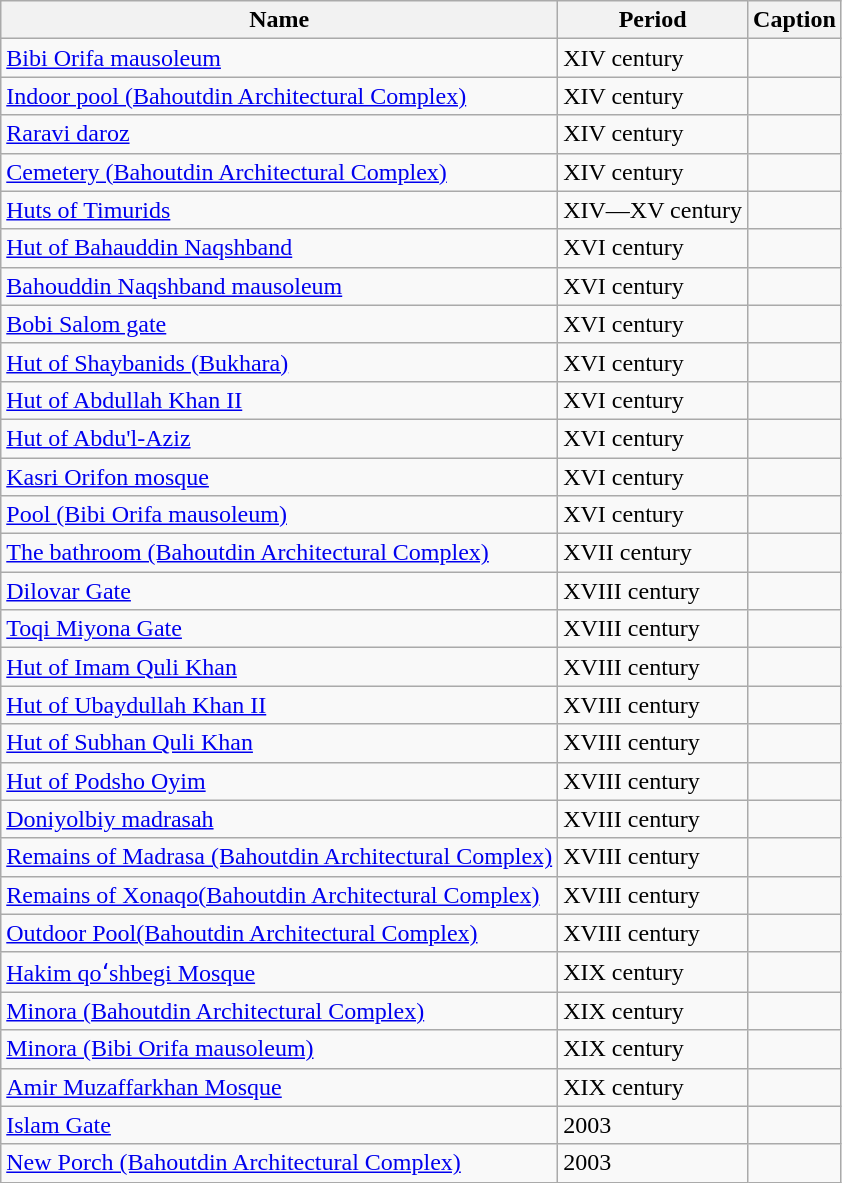<table class="wikitable sortable">
<tr>
<th><strong>Name</strong></th>
<th>Period</th>
<th>Caption</th>
</tr>
<tr>
<td><a href='#'>Bibi Orifa mausoleum</a></td>
<td>XIV century</td>
<td></td>
</tr>
<tr>
<td><a href='#'>Indoor pool (Bahoutdin Architectural Complex)</a></td>
<td>XIV century</td>
<td></td>
</tr>
<tr>
<td><a href='#'>Raravi daroz</a></td>
<td>XIV century</td>
<td></td>
</tr>
<tr>
<td><a href='#'>Cemetery (Bahoutdin Architectural Complex)</a></td>
<td>XIV century</td>
<td></td>
</tr>
<tr>
<td><a href='#'>Huts of Timurids</a></td>
<td>XIV—XV century</td>
<td></td>
</tr>
<tr>
<td><a href='#'>Hut of Bahauddin Naqshband</a></td>
<td>XVI century</td>
<td></td>
</tr>
<tr>
<td><a href='#'>Bahouddin Naqshband mausoleum</a></td>
<td>XVI century</td>
<td></td>
</tr>
<tr>
<td><a href='#'>Bobi Salom gate</a></td>
<td>XVI century</td>
<td></td>
</tr>
<tr>
<td><a href='#'>Hut of Shaybanids (Bukhara)</a></td>
<td>XVI century</td>
<td></td>
</tr>
<tr>
<td><a href='#'>Hut of Abdullah Khan II</a></td>
<td>XVI century</td>
<td></td>
</tr>
<tr>
<td><a href='#'>Hut of Abdu'l-Aziz</a></td>
<td>XVI century</td>
<td></td>
</tr>
<tr>
<td><a href='#'>Kasri Orifon mosque</a></td>
<td>XVI century</td>
<td></td>
</tr>
<tr>
<td><a href='#'>Pool (Bibi Orifa mausoleum)</a></td>
<td>XVI century</td>
<td></td>
</tr>
<tr>
<td><a href='#'>The bathroom (Bahoutdin Architectural Complex)</a></td>
<td>XVII century</td>
<td></td>
</tr>
<tr>
<td><a href='#'>Dilovar Gate</a></td>
<td>XVIII century</td>
<td></td>
</tr>
<tr>
<td><a href='#'>Toqi Miyona Gate</a></td>
<td>XVIII century</td>
<td></td>
</tr>
<tr>
<td><a href='#'>Hut of Imam Quli Khan</a></td>
<td>XVIII century</td>
<td></td>
</tr>
<tr>
<td><a href='#'>Hut of Ubaydullah Khan II</a></td>
<td>XVIII century</td>
<td></td>
</tr>
<tr>
<td><a href='#'>Hut of Subhan Quli Khan</a></td>
<td>XVIII century</td>
<td></td>
</tr>
<tr>
<td><a href='#'>Hut of Podsho Oyim</a></td>
<td>XVIII century</td>
<td></td>
</tr>
<tr>
<td><a href='#'>Doniyolbiy madrasah</a></td>
<td>XVIII century</td>
<td></td>
</tr>
<tr>
<td><a href='#'>Remains of Madrasa (Bahoutdin Architectural Complex)</a></td>
<td>XVIII century</td>
<td></td>
</tr>
<tr>
<td><a href='#'>Remains of Xonaqo(Bahoutdin Architectural Complex)</a></td>
<td>XVIII century</td>
<td></td>
</tr>
<tr>
<td><a href='#'>Outdoor Pool(Bahoutdin Architectural Complex)</a></td>
<td>XVIII century</td>
<td></td>
</tr>
<tr>
<td><a href='#'>Hakim qoʻshbegi Mosque</a></td>
<td>XIX century</td>
<td></td>
</tr>
<tr>
<td><a href='#'>Minora (Bahoutdin Architectural Complex)</a></td>
<td>XIX century</td>
<td></td>
</tr>
<tr>
<td><a href='#'>Minora (Bibi Orifa mausoleum)</a></td>
<td>XIX century</td>
<td></td>
</tr>
<tr>
<td><a href='#'>Amir Muzaffarkhan Mosque</a></td>
<td>XIX century</td>
<td></td>
</tr>
<tr>
<td><a href='#'>Islam Gate</a></td>
<td>2003</td>
<td></td>
</tr>
<tr>
<td><a href='#'>New Porch (Bahoutdin Architectural Complex)</a></td>
<td>2003</td>
<td></td>
</tr>
</table>
